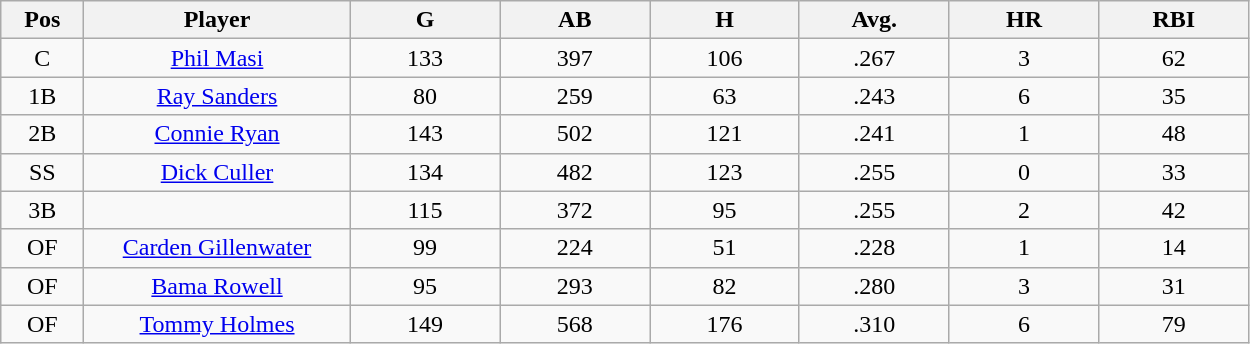<table class="wikitable sortable">
<tr>
<th bgcolor="#DDDDFF" width="5%">Pos</th>
<th bgcolor="#DDDDFF" width="16%">Player</th>
<th bgcolor="#DDDDFF" width="9%">G</th>
<th bgcolor="#DDDDFF" width="9%">AB</th>
<th bgcolor="#DDDDFF" width="9%">H</th>
<th bgcolor="#DDDDFF" width="9%">Avg.</th>
<th bgcolor="#DDDDFF" width="9%">HR</th>
<th bgcolor="#DDDDFF" width="9%">RBI</th>
</tr>
<tr align="center">
<td>C</td>
<td><a href='#'>Phil Masi</a></td>
<td>133</td>
<td>397</td>
<td>106</td>
<td>.267</td>
<td>3</td>
<td>62</td>
</tr>
<tr align="center">
<td>1B</td>
<td><a href='#'>Ray Sanders</a></td>
<td>80</td>
<td>259</td>
<td>63</td>
<td>.243</td>
<td>6</td>
<td>35</td>
</tr>
<tr align="center">
<td>2B</td>
<td><a href='#'>Connie Ryan</a></td>
<td>143</td>
<td>502</td>
<td>121</td>
<td>.241</td>
<td>1</td>
<td>48</td>
</tr>
<tr align="center">
<td>SS</td>
<td><a href='#'>Dick Culler</a></td>
<td>134</td>
<td>482</td>
<td>123</td>
<td>.255</td>
<td>0</td>
<td>33</td>
</tr>
<tr align="center">
<td>3B</td>
<td></td>
<td>115</td>
<td>372</td>
<td>95</td>
<td>.255</td>
<td>2</td>
<td>42</td>
</tr>
<tr align="center">
<td>OF</td>
<td><a href='#'>Carden Gillenwater</a></td>
<td>99</td>
<td>224</td>
<td>51</td>
<td>.228</td>
<td>1</td>
<td>14</td>
</tr>
<tr align="center">
<td>OF</td>
<td><a href='#'>Bama Rowell</a></td>
<td>95</td>
<td>293</td>
<td>82</td>
<td>.280</td>
<td>3</td>
<td>31</td>
</tr>
<tr align="center">
<td>OF</td>
<td><a href='#'>Tommy Holmes</a></td>
<td>149</td>
<td>568</td>
<td>176</td>
<td>.310</td>
<td>6</td>
<td>79</td>
</tr>
</table>
